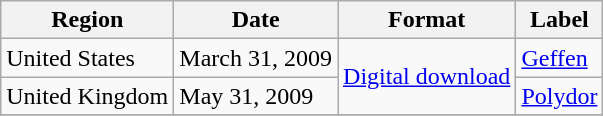<table class="wikitable">
<tr>
<th>Region</th>
<th>Date</th>
<th>Format</th>
<th>Label</th>
</tr>
<tr>
<td>United States</td>
<td>March 31, 2009</td>
<td rowspan="2"><a href='#'>Digital download</a></td>
<td><a href='#'>Geffen</a></td>
</tr>
<tr>
<td>United Kingdom</td>
<td>May 31, 2009</td>
<td><a href='#'>Polydor</a></td>
</tr>
<tr>
</tr>
</table>
